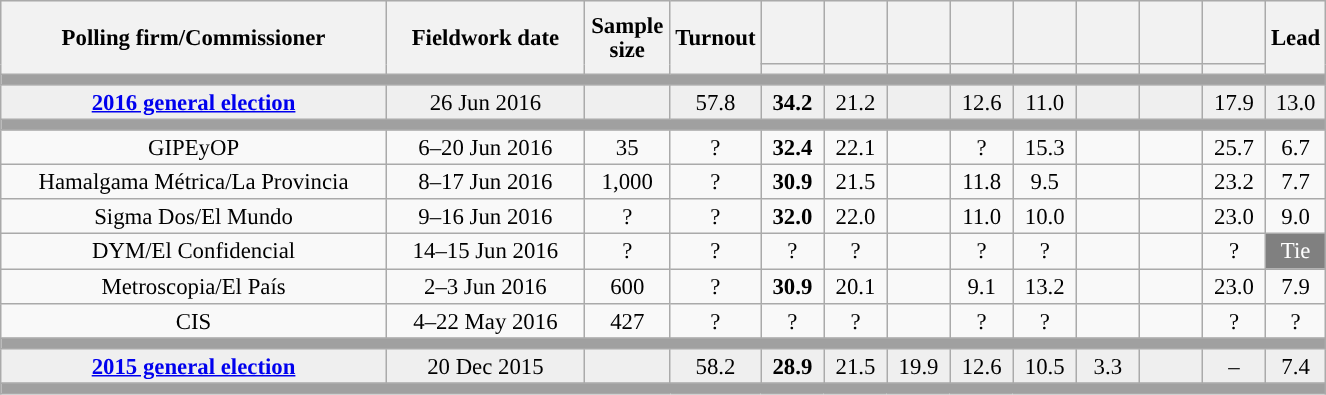<table class="wikitable collapsible collapsed" style="text-align:center; font-size:95%; line-height:16px;">
<tr style="height:42px; background-color:#E9E9E9">
<th style="width:250px;" rowspan="2">Polling firm/Commissioner</th>
<th style="width:125px;" rowspan="2">Fieldwork date</th>
<th style="width:50px;" rowspan="2">Sample size</th>
<th style="width:45px;" rowspan="2">Turnout</th>
<th style="width:35px;"></th>
<th style="width:35px;"></th>
<th style="width:35px;"></th>
<th style="width:35px;"></th>
<th style="width:35px;"></th>
<th style="width:35px;"></th>
<th style="width:35px;"></th>
<th style="width:35px;"></th>
<th style="width:30px;" rowspan="2">Lead</th>
</tr>
<tr>
<th style="color:inherit;background:"></th>
<th style="color:inherit;background:"></th>
<th style="color:inherit;background:"></th>
<th style="color:inherit;background:"></th>
<th style="color:inherit;background:"></th>
<th style="color:inherit;background:"></th>
<th style="color:inherit;background:"></th>
<th style="color:inherit;background:"></th>
</tr>
<tr>
<td colspan="13" style="background:#A0A0A0"></td>
</tr>
<tr style="background:#EFEFEF;">
<td><strong><a href='#'>2016 general election</a></strong></td>
<td>26 Jun 2016</td>
<td></td>
<td>57.8</td>
<td><strong>34.2</strong><br></td>
<td>21.2<br></td>
<td></td>
<td>12.6<br></td>
<td>11.0<br></td>
<td></td>
<td></td>
<td>17.9<br></td>
<td style="background:">13.0</td>
</tr>
<tr>
<td colspan="13" style="background:#A0A0A0"></td>
</tr>
<tr>
<td>GIPEyOP</td>
<td>6–20 Jun 2016</td>
<td>35</td>
<td>?</td>
<td><strong>32.4</strong><br></td>
<td>22.1<br></td>
<td></td>
<td>?<br></td>
<td>15.3<br></td>
<td></td>
<td></td>
<td>25.7<br></td>
<td style="background:">6.7</td>
</tr>
<tr>
<td>Hamalgama Métrica/La Provincia</td>
<td>8–17 Jun 2016</td>
<td>1,000</td>
<td>?</td>
<td><strong>30.9</strong><br></td>
<td>21.5<br></td>
<td></td>
<td>11.8<br></td>
<td>9.5<br></td>
<td></td>
<td></td>
<td>23.2<br></td>
<td style="background:">7.7</td>
</tr>
<tr>
<td>Sigma Dos/El Mundo</td>
<td>9–16 Jun 2016</td>
<td>?</td>
<td>?</td>
<td><strong>32.0</strong><br></td>
<td>22.0<br></td>
<td></td>
<td>11.0<br></td>
<td>10.0<br></td>
<td></td>
<td></td>
<td>23.0<br></td>
<td style="background:">9.0</td>
</tr>
<tr>
<td>DYM/El Confidencial</td>
<td>14–15 Jun 2016</td>
<td>?</td>
<td>?</td>
<td>?<br></td>
<td>?<br></td>
<td></td>
<td>?<br></td>
<td>?<br></td>
<td></td>
<td></td>
<td>?<br></td>
<td style="background:gray;color:white;">Tie</td>
</tr>
<tr>
<td>Metroscopia/El País</td>
<td>2–3 Jun 2016</td>
<td>600</td>
<td>?</td>
<td><strong>30.9</strong><br></td>
<td>20.1<br></td>
<td></td>
<td>9.1<br></td>
<td>13.2<br></td>
<td></td>
<td></td>
<td>23.0<br></td>
<td style="background:">7.9</td>
</tr>
<tr>
<td>CIS</td>
<td>4–22 May 2016</td>
<td>427</td>
<td>?</td>
<td>?<br></td>
<td>?<br></td>
<td></td>
<td>?<br></td>
<td>?<br></td>
<td></td>
<td></td>
<td>?<br></td>
<td style="background:">?</td>
</tr>
<tr>
<td colspan="13" style="background:#A0A0A0"></td>
</tr>
<tr style="background:#EFEFEF;">
<td><strong><a href='#'>2015 general election</a></strong></td>
<td>20 Dec 2015</td>
<td></td>
<td>58.2</td>
<td><strong>28.9</strong><br></td>
<td>21.5<br></td>
<td>19.9<br></td>
<td>12.6<br></td>
<td>10.5<br></td>
<td>3.3<br></td>
<td></td>
<td>–</td>
<td style="background:">7.4</td>
</tr>
<tr>
<td colspan="13" style="background:#A0A0A0"></td>
</tr>
</table>
